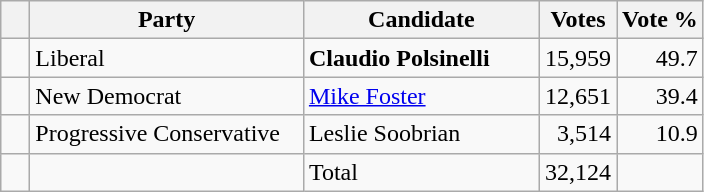<table class="wikitable">
<tr>
<th></th>
<th scope="col" width="175">Party</th>
<th scope="col" width="150">Candidate</th>
<th>Votes</th>
<th>Vote %</th>
</tr>
<tr>
<td>   </td>
<td>Liberal</td>
<td><strong>Claudio Polsinelli</strong></td>
<td align=right>15,959</td>
<td align=right>49.7</td>
</tr>
<tr |>
<td>   </td>
<td>New Democrat</td>
<td><a href='#'>Mike Foster</a></td>
<td align=right>12,651</td>
<td align=right>39.4</td>
</tr>
<tr |>
<td>   </td>
<td>Progressive Conservative</td>
<td>Leslie Soobrian</td>
<td align=right>3,514</td>
<td align=right>10.9</td>
</tr>
<tr |>
<td></td>
<td></td>
<td>Total</td>
<td align=right>32,124</td>
<td></td>
</tr>
</table>
